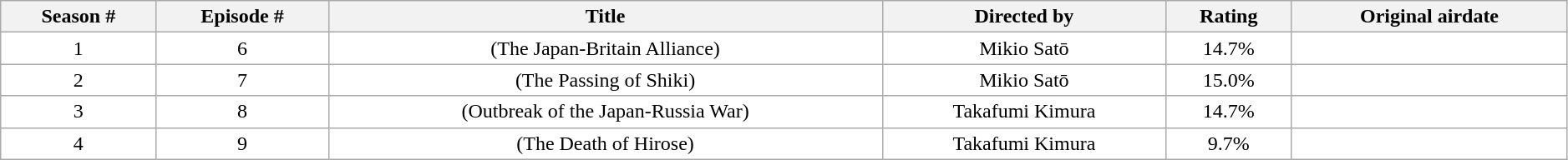<table class="wikitable" style="width:99%; background-color:#FFFFFF">
<tr>
<th>Season #</th>
<th>Episode #</th>
<th>Title</th>
<th>Directed by</th>
<th>Rating</th>
<th>Original airdate</th>
</tr>
<tr>
<td align="center">1</td>
<td align="center">6</td>
<td align="center"> (The Japan-Britain Alliance)</td>
<td align="center">Mikio Satō</td>
<td align="center">14.7%</td>
<td align="center"></td>
</tr>
<tr>
<td align="center">2</td>
<td align="center">7</td>
<td align="center"> (The Passing of Shiki)</td>
<td align="center">Mikio Satō</td>
<td align="center">15.0%</td>
<td align="center"></td>
</tr>
<tr>
<td align="center">3</td>
<td align="center">8</td>
<td align="center"> (Outbreak of the Japan-Russia War)</td>
<td align="center">Takafumi Kimura</td>
<td align="center">14.7%</td>
<td align="center"></td>
</tr>
<tr>
<td align="center">4</td>
<td align="center">9</td>
<td align="center"> (The Death of Hirose)</td>
<td align="center">Takafumi Kimura</td>
<td align="center">9.7%</td>
<td align="center"></td>
</tr>
</table>
